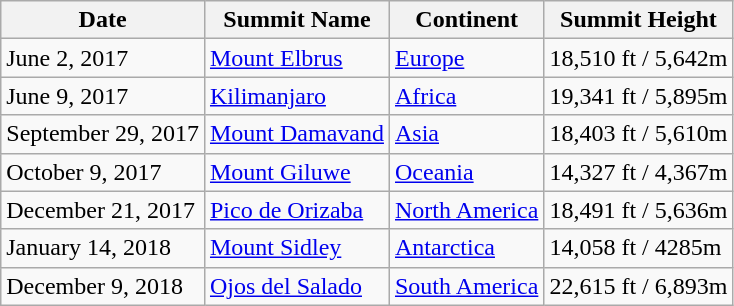<table class="wikitable">
<tr>
<th>Date</th>
<th>Summit Name</th>
<th>Continent</th>
<th>Summit Height</th>
</tr>
<tr>
<td>June 2, 2017</td>
<td><a href='#'>Mount Elbrus</a></td>
<td><a href='#'>Europe</a></td>
<td>18,510 ft / 5,642m</td>
</tr>
<tr>
<td>June 9, 2017</td>
<td><a href='#'>Kilimanjaro</a></td>
<td><a href='#'>Africa</a></td>
<td>19,341 ft / 5,895m</td>
</tr>
<tr>
<td>September 29, 2017</td>
<td><a href='#'>Mount Damavand</a></td>
<td><a href='#'>Asia</a></td>
<td>18,403 ft / 5,610m</td>
</tr>
<tr>
<td>October 9, 2017</td>
<td><a href='#'>Mount Giluwe</a></td>
<td><a href='#'>Oceania</a></td>
<td>14,327 ft / 4,367m</td>
</tr>
<tr>
<td>December 21, 2017</td>
<td><a href='#'>Pico de Orizaba</a></td>
<td><a href='#'>North America</a></td>
<td>18,491 ft / 5,636m</td>
</tr>
<tr>
<td>January 14, 2018</td>
<td><a href='#'>Mount Sidley</a></td>
<td><a href='#'>Antarctica</a></td>
<td>14,058 ft / 4285m</td>
</tr>
<tr>
<td>December 9, 2018</td>
<td><a href='#'>Ojos del Salado</a></td>
<td><a href='#'>South America</a></td>
<td>22,615 ft / 6,893m</td>
</tr>
</table>
